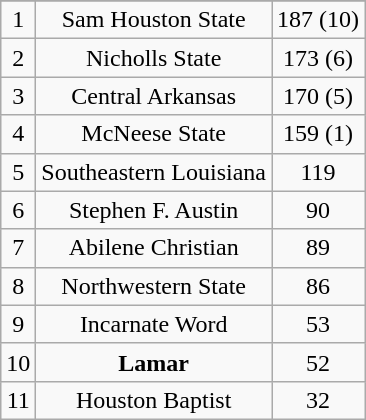<table class="wikitable">
<tr align="center">
</tr>
<tr align="center">
<td>1</td>
<td>Sam Houston State</td>
<td>187 (10)</td>
</tr>
<tr align="center">
<td>2</td>
<td>Nicholls State</td>
<td>173 (6)</td>
</tr>
<tr align="center">
<td>3</td>
<td>Central Arkansas</td>
<td>170 (5)</td>
</tr>
<tr align="center">
<td>4</td>
<td>McNeese State</td>
<td>159 (1)</td>
</tr>
<tr align="center">
<td>5</td>
<td>Southeastern Louisiana</td>
<td>119</td>
</tr>
<tr align="center">
<td>6</td>
<td>Stephen F. Austin</td>
<td>90</td>
</tr>
<tr align="center">
<td>7</td>
<td>Abilene Christian</td>
<td>89</td>
</tr>
<tr align="center">
<td>8</td>
<td>Northwestern State</td>
<td>86</td>
</tr>
<tr align="center">
<td>9</td>
<td>Incarnate Word</td>
<td>53</td>
</tr>
<tr align="center">
<td>10</td>
<td><strong>Lamar</strong></td>
<td>52</td>
</tr>
<tr align="center">
<td>11</td>
<td>Houston Baptist</td>
<td>32</td>
</tr>
</table>
